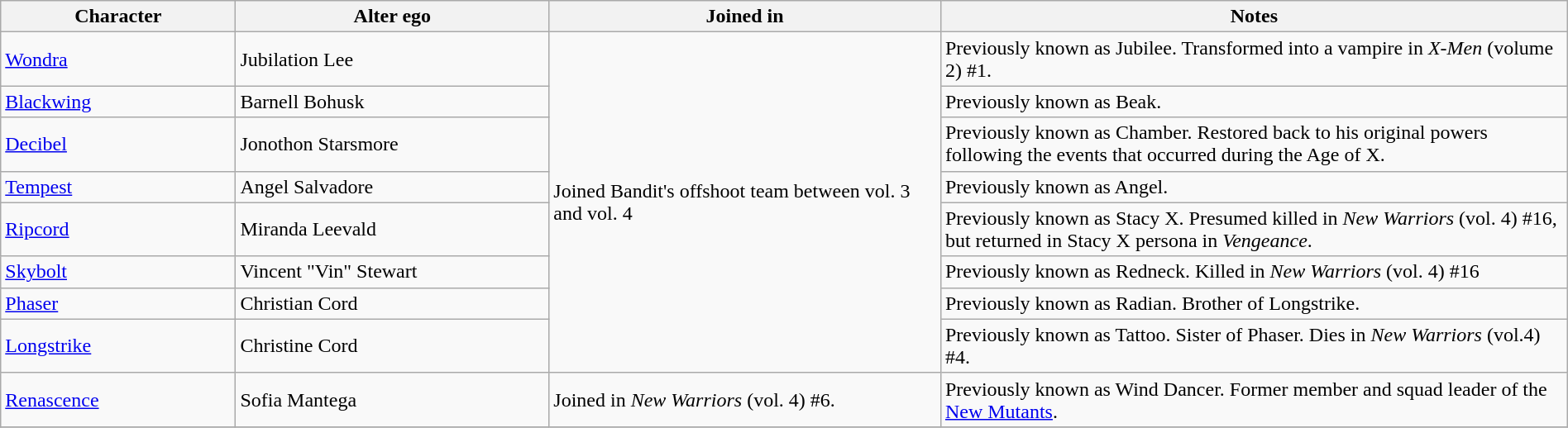<table class="wikitable" width=100%>
<tr>
<th width=15%>Character</th>
<th width=20%>Alter ego</th>
<th width=25%>Joined in</th>
<th width=40%>Notes</th>
</tr>
<tr>
<td><a href='#'>Wondra</a></td>
<td>Jubilation Lee</td>
<td rowspan="8">Joined Bandit's offshoot team between vol. 3 and vol. 4</td>
<td>Previously known as Jubilee. Transformed into a vampire in <em>X-Men</em> (volume 2) #1.</td>
</tr>
<tr>
<td><a href='#'>Blackwing</a></td>
<td>Barnell Bohusk</td>
<td>Previously known as Beak.</td>
</tr>
<tr>
<td><a href='#'>Decibel</a></td>
<td>Jonothon Starsmore</td>
<td>Previously known as Chamber. Restored back to his original powers following the events that occurred during the Age of X.</td>
</tr>
<tr>
<td><a href='#'>Tempest</a></td>
<td>Angel Salvadore</td>
<td>Previously known as Angel.</td>
</tr>
<tr>
<td><a href='#'>Ripcord</a></td>
<td>Miranda Leevald</td>
<td>Previously known as Stacy X. Presumed killed in <em>New Warriors</em> (vol. 4) #16, but returned in Stacy X persona in <em>Vengeance</em>.</td>
</tr>
<tr>
<td><a href='#'>Skybolt</a></td>
<td>Vincent "Vin" Stewart</td>
<td>Previously known as Redneck. Killed in <em>New Warriors</em> (vol. 4) #16</td>
</tr>
<tr>
<td><a href='#'>Phaser</a></td>
<td>Christian Cord</td>
<td>Previously known as Radian. Brother of Longstrike.</td>
</tr>
<tr>
<td><a href='#'>Longstrike</a></td>
<td>Christine Cord</td>
<td>Previously known as Tattoo. Sister of Phaser. Dies in <em>New Warriors</em> (vol.4) #4.</td>
</tr>
<tr>
<td><a href='#'>Renascence</a></td>
<td>Sofia Mantega</td>
<td>Joined in <em>New Warriors</em> (vol. 4) #6.</td>
<td>Previously known as Wind Dancer. Former member and squad leader of the <a href='#'>New Mutants</a>.</td>
</tr>
<tr>
</tr>
</table>
